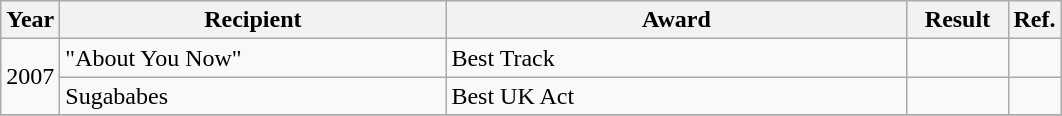<table class="wikitable">
<tr>
<th>Year</th>
<th width="250">Recipient</th>
<th width="300">Award</th>
<th width="60">Result</th>
<th>Ref.</th>
</tr>
<tr>
<td rowspan="2">2007</td>
<td>"About You Now"</td>
<td>Best Track</td>
<td></td>
<td align="center"></td>
</tr>
<tr>
<td>Sugababes</td>
<td>Best UK Act</td>
<td></td>
<td align="center"></td>
</tr>
<tr>
</tr>
</table>
